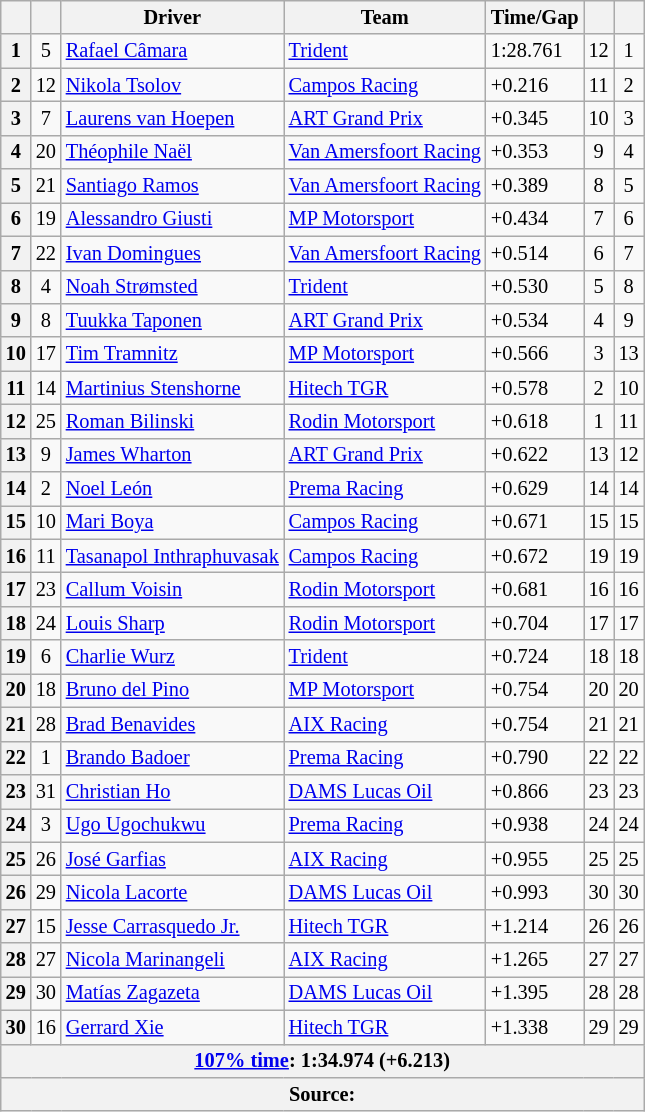<table class="wikitable" style="font-size:85%">
<tr>
<th></th>
<th></th>
<th>Driver</th>
<th>Team</th>
<th>Time/Gap</th>
<th scope="col"></th>
<th scope="col"></th>
</tr>
<tr>
<th>1</th>
<td align="center">5</td>
<td> <a href='#'>Rafael Câmara</a></td>
<td><a href='#'>Trident</a></td>
<td>1:28.761</td>
<td align=center>12</td>
<td align=center>1</td>
</tr>
<tr>
<th>2</th>
<td align="center">12</td>
<td> <a href='#'>Nikola Tsolov</a></td>
<td><a href='#'>Campos Racing</a></td>
<td>+0.216</td>
<td align=center>11</td>
<td align=center>2</td>
</tr>
<tr>
<th>3</th>
<td align="center">7</td>
<td> <a href='#'>Laurens van Hoepen</a></td>
<td><a href='#'>ART Grand Prix</a></td>
<td>+0.345</td>
<td align=center>10</td>
<td align=center>3</td>
</tr>
<tr>
<th>4</th>
<td align="center">20</td>
<td> <a href='#'>Théophile Naël</a></td>
<td><a href='#'>Van Amersfoort Racing</a></td>
<td>+0.353</td>
<td align=center>9</td>
<td align=center>4</td>
</tr>
<tr>
<th>5</th>
<td align="center">21</td>
<td> <a href='#'>Santiago Ramos</a></td>
<td><a href='#'>Van Amersfoort Racing</a></td>
<td>+0.389</td>
<td align=center>8</td>
<td align=center>5</td>
</tr>
<tr>
<th>6</th>
<td align="center">19</td>
<td> <a href='#'>Alessandro Giusti</a></td>
<td><a href='#'>MP Motorsport</a></td>
<td>+0.434</td>
<td align=center>7</td>
<td align=center>6</td>
</tr>
<tr>
<th>7</th>
<td align="center">22</td>
<td> <a href='#'>Ivan Domingues</a></td>
<td><a href='#'>Van Amersfoort Racing</a></td>
<td>+0.514</td>
<td align=center>6</td>
<td align=center>7</td>
</tr>
<tr>
<th>8</th>
<td align="center">4</td>
<td> <a href='#'>Noah Strømsted</a></td>
<td><a href='#'>Trident</a></td>
<td>+0.530</td>
<td align=center>5</td>
<td align=center>8</td>
</tr>
<tr>
<th>9</th>
<td align="center">8</td>
<td> <a href='#'>Tuukka Taponen</a></td>
<td><a href='#'>ART Grand Prix</a></td>
<td>+0.534</td>
<td align=center>4</td>
<td align=center>9</td>
</tr>
<tr>
<th>10</th>
<td align="center">17</td>
<td> <a href='#'>Tim Tramnitz</a></td>
<td><a href='#'>MP Motorsport</a></td>
<td>+0.566</td>
<td align=center>3</td>
<td align=center>13</td>
</tr>
<tr>
<th>11</th>
<td align="center">14</td>
<td> <a href='#'>Martinius Stenshorne</a></td>
<td><a href='#'>Hitech TGR</a></td>
<td>+0.578</td>
<td align=center>2</td>
<td align=center>10</td>
</tr>
<tr>
<th>12</th>
<td align="center">25</td>
<td> <a href='#'>Roman Bilinski</a></td>
<td><a href='#'>Rodin Motorsport</a></td>
<td>+0.618</td>
<td align=center>1</td>
<td align=center>11</td>
</tr>
<tr>
<th>13</th>
<td align="center">9</td>
<td> <a href='#'>James Wharton</a></td>
<td><a href='#'>ART Grand Prix</a></td>
<td>+0.622</td>
<td align=center>13</td>
<td align=center>12</td>
</tr>
<tr>
<th>14</th>
<td align="center">2</td>
<td> <a href='#'>Noel León</a></td>
<td><a href='#'>Prema Racing</a></td>
<td>+0.629</td>
<td align=center>14</td>
<td align=center>14</td>
</tr>
<tr>
<th>15</th>
<td align="center">10</td>
<td> <a href='#'>Mari Boya</a></td>
<td><a href='#'>Campos Racing</a></td>
<td>+0.671</td>
<td align=center>15</td>
<td align=center>15</td>
</tr>
<tr>
<th>16</th>
<td align="center">11</td>
<td> <a href='#'>Tasanapol Inthraphuvasak</a></td>
<td><a href='#'>Campos Racing</a></td>
<td>+0.672</td>
<td align=center>19</td>
<td align=center>19</td>
</tr>
<tr>
<th>17</th>
<td align="center">23</td>
<td> <a href='#'>Callum Voisin</a></td>
<td><a href='#'>Rodin Motorsport</a></td>
<td>+0.681</td>
<td align=center>16</td>
<td align=center>16</td>
</tr>
<tr>
<th>18</th>
<td align="center">24</td>
<td> <a href='#'>Louis Sharp</a></td>
<td><a href='#'>Rodin Motorsport</a></td>
<td>+0.704</td>
<td align=center>17</td>
<td align=center>17</td>
</tr>
<tr>
<th>19</th>
<td align="center">6</td>
<td> <a href='#'>Charlie Wurz</a></td>
<td><a href='#'>Trident</a></td>
<td>+0.724</td>
<td align=center>18</td>
<td align=center>18</td>
</tr>
<tr>
<th>20</th>
<td align="center">18</td>
<td> <a href='#'>Bruno del Pino</a></td>
<td><a href='#'>MP Motorsport</a></td>
<td>+0.754</td>
<td align=center>20</td>
<td align=center>20</td>
</tr>
<tr>
<th>21</th>
<td align="center">28</td>
<td> <a href='#'>Brad Benavides</a></td>
<td><a href='#'>AIX Racing</a></td>
<td>+0.754</td>
<td align=center>21</td>
<td align=center>21</td>
</tr>
<tr>
<th>22</th>
<td align="center">1</td>
<td> <a href='#'>Brando Badoer</a></td>
<td><a href='#'>Prema Racing</a></td>
<td>+0.790</td>
<td align=center>22</td>
<td align=center>22</td>
</tr>
<tr>
<th>23</th>
<td align="center">31</td>
<td> <a href='#'>Christian Ho</a></td>
<td><a href='#'>DAMS Lucas Oil</a></td>
<td>+0.866</td>
<td align=center>23</td>
<td align=center>23</td>
</tr>
<tr>
<th>24</th>
<td align="center">3</td>
<td> <a href='#'>Ugo Ugochukwu</a></td>
<td><a href='#'>Prema Racing</a></td>
<td>+0.938</td>
<td align=center>24</td>
<td align=center>24</td>
</tr>
<tr>
<th>25</th>
<td align="center">26</td>
<td> <a href='#'>José Garfias</a></td>
<td><a href='#'>AIX Racing</a></td>
<td>+0.955</td>
<td align=center>25</td>
<td align=center>25</td>
</tr>
<tr>
<th>26</th>
<td align="center">29</td>
<td> <a href='#'>Nicola Lacorte</a></td>
<td><a href='#'>DAMS Lucas Oil</a></td>
<td>+0.993</td>
<td align=center>30</td>
<td align=center>30</td>
</tr>
<tr>
<th>27</th>
<td align="center">15</td>
<td> <a href='#'>Jesse Carrasquedo Jr.</a></td>
<td><a href='#'>Hitech TGR</a></td>
<td>+1.214</td>
<td align=center>26</td>
<td align=center>26</td>
</tr>
<tr>
<th>28</th>
<td align="center">27</td>
<td> <a href='#'>Nicola Marinangeli</a></td>
<td><a href='#'>AIX Racing</a></td>
<td>+1.265</td>
<td align=center>27</td>
<td align=center>27</td>
</tr>
<tr>
<th>29</th>
<td align="center">30</td>
<td> <a href='#'>Matías Zagazeta</a></td>
<td><a href='#'>DAMS Lucas Oil</a></td>
<td>+1.395</td>
<td align=center>28</td>
<td align=center>28</td>
</tr>
<tr>
<th>30</th>
<td align="center">16</td>
<td> <a href='#'>Gerrard Xie</a></td>
<td><a href='#'>Hitech TGR</a></td>
<td>+1.338</td>
<td align=center>29</td>
<td align=center>29</td>
</tr>
<tr>
<th colspan="7"><a href='#'>107% time</a>: 1:34.974 (+6.213)</th>
</tr>
<tr>
<th colspan="7">Source:</th>
</tr>
</table>
